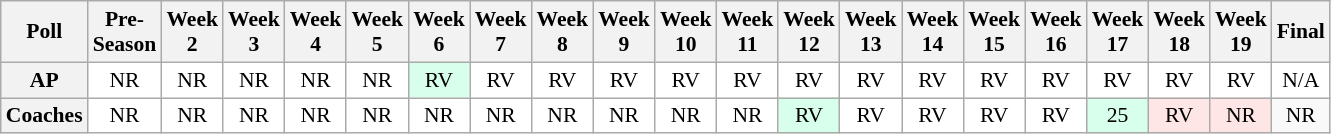<table class="wikitable" style="white-space:nowrap;font-size:90%">
<tr>
<th>Poll</th>
<th>Pre-<br>Season</th>
<th>Week<br>2</th>
<th>Week<br>3</th>
<th>Week<br>4</th>
<th>Week<br>5</th>
<th>Week<br>6</th>
<th>Week<br>7</th>
<th>Week<br>8</th>
<th>Week<br>9</th>
<th>Week<br>10</th>
<th>Week<br>11</th>
<th>Week<br>12</th>
<th>Week<br>13</th>
<th>Week<br>14</th>
<th>Week<br>15</th>
<th>Week<br>16</th>
<th>Week<br>17</th>
<th>Week<br>18</th>
<th>Week<br>19</th>
<th>Final</th>
</tr>
<tr style="text-align:center;">
<th>AP</th>
<td style="background:#FFF;">NR</td>
<td style="background:#FFF;">NR</td>
<td style="background:#FFF;">NR</td>
<td style="background:#FFF;">NR</td>
<td style="background:#FFF;">NR</td>
<td style="background:#D8FFEB;">RV</td>
<td style="background:#FFF;">RV</td>
<td style="background:#FFF;">RV</td>
<td style="background:#FFF;">RV</td>
<td style="background:#FFF;">RV</td>
<td style="background:#FFF;">RV</td>
<td style="background:#FFF;">RV</td>
<td style="background:#FFF;">RV</td>
<td style="background:#FFF;">RV</td>
<td style="background:#FFF;">RV</td>
<td style="background:#FFF;">RV</td>
<td style="background:#FFF;">RV</td>
<td style="background:#FFF;">RV</td>
<td style="background:#FFF;">RV</td>
<td style="background:#FFF;">N/A</td>
</tr>
<tr style="text-align:center;">
<th>Coaches</th>
<td style="background:#FFF;">NR</td>
<td style="background:#FFF;">NR</td>
<td style="background:#FFF;">NR</td>
<td style="background:#FFF;">NR</td>
<td style="background:#FFF;">NR</td>
<td style="background:#FFF;">NR</td>
<td style="background:#FFF;">NR</td>
<td style="background:#FFF;">NR</td>
<td style="background:#FFF;">NR</td>
<td style="background:#FFF;">NR</td>
<td style="background:#FFF;">NR</td>
<td style="background:#D8FFEB;">RV</td>
<td style="background:#FFF;">RV</td>
<td style="background:#FFF;">RV</td>
<td style="background:#FFF;">RV</td>
<td style="background:#FFF;">RV</td>
<td style="background:#D8FFEB;">25</td>
<td style="background:#FFE6E6;">RV</td>
<td style="background:#FFE6E6;">NR</td>
<td style="background"#FFF;">NR</td>
</tr>
</table>
